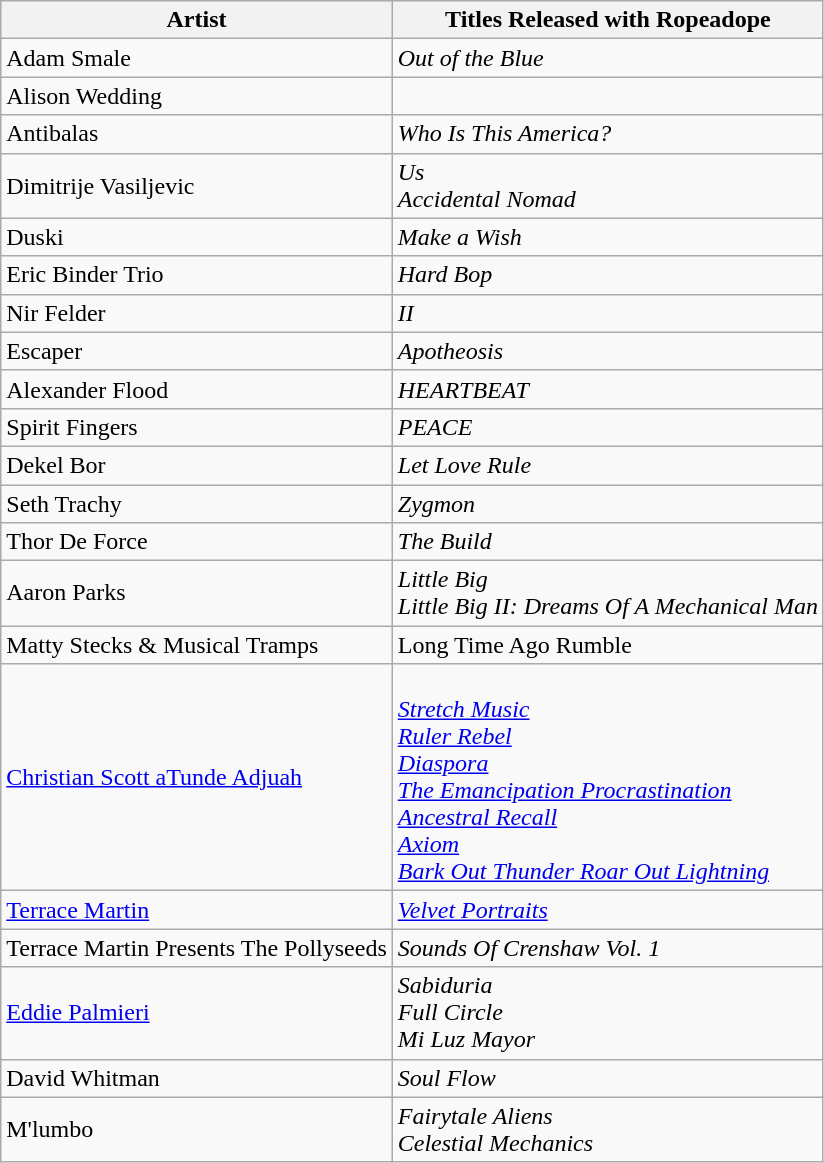<table class="wikitable sortable mw-collapsible">
<tr>
<th>Artist</th>
<th>Titles Released with Ropeadope</th>
</tr>
<tr>
<td>Adam Smale</td>
<td><em>Out of the Blue</em></td>
</tr>
<tr>
<td>Alison Wedding</td>
<td></td>
</tr>
<tr>
<td>Antibalas</td>
<td><em>Who Is This America?</em></td>
</tr>
<tr>
<td>Dimitrije Vasiljevic</td>
<td><em>Us</em><br><em>Accidental Nomad</em></td>
</tr>
<tr>
<td>Duski</td>
<td><em>Make a Wish</em></td>
</tr>
<tr>
<td>Eric Binder Trio</td>
<td><em>Hard Bop</em></td>
</tr>
<tr>
<td>Nir Felder</td>
<td><em>II</em></td>
</tr>
<tr>
<td>Escaper</td>
<td><em>Apotheosis</em></td>
</tr>
<tr>
<td>Alexander Flood</td>
<td><em>HEARTBEAT</em></td>
</tr>
<tr>
<td>Spirit Fingers</td>
<td><em>PEACE</em></td>
</tr>
<tr>
<td>Dekel Bor</td>
<td><em>Let Love Rule</em></td>
</tr>
<tr>
<td>Seth Trachy</td>
<td><em>Zygmon</em></td>
</tr>
<tr>
<td>Thor De Force</td>
<td><em>The Build</em></td>
</tr>
<tr>
<td>Aaron Parks</td>
<td><em>Little Big</em><br><em>Little Big II: Dreams Of A Mechanical Man</em></td>
</tr>
<tr>
<td>Matty Stecks & Musical Tramps</td>
<td>Long Time Ago Rumble</td>
</tr>
<tr>
<td><a href='#'>Christian Scott aTunde Adjuah</a></td>
<td><br><em><a href='#'>Stretch Music</a></em><br><em><a href='#'>Ruler Rebel</a></em><br><em><a href='#'>Diaspora</a></em><br><em><a href='#'>The Emancipation Procrastination</a></em><br><em><a href='#'>Ancestral Recall</a></em><br><em><a href='#'>Axiom</a></em><br><em><a href='#'>Bark Out Thunder Roar Out Lightning</a></em></td>
</tr>
<tr>
<td><a href='#'>Terrace Martin</a></td>
<td><em><a href='#'>Velvet Portraits</a></em></td>
</tr>
<tr>
<td>Terrace Martin Presents The Pollyseeds</td>
<td><em>Sounds Of Crenshaw Vol. 1</em></td>
</tr>
<tr>
<td><a href='#'>Eddie Palmieri</a></td>
<td><em>Sabiduria</em><br><em>Full Circle</em><br><em>Mi Luz Mayor</em></td>
</tr>
<tr>
<td>David Whitman</td>
<td><em>Soul Flow</em></td>
</tr>
<tr>
<td>M'lumbo</td>
<td><em>Fairytale Aliens</em><br><em>Celestial Mechanics</em></td>
</tr>
</table>
